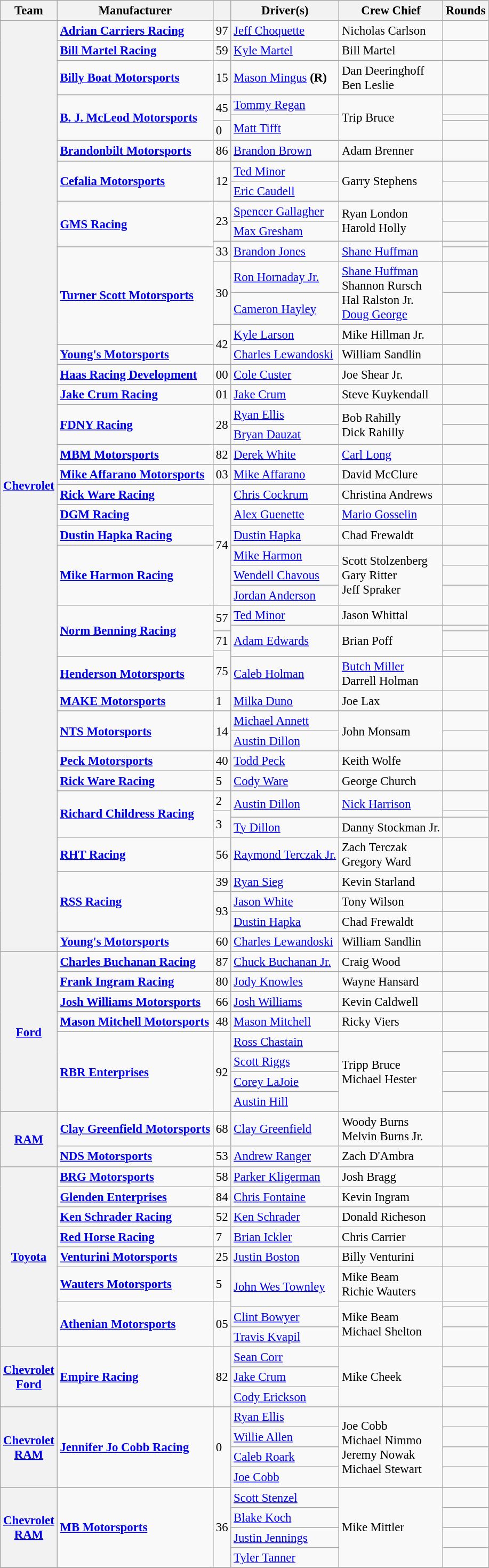<table class="wikitable" style="font-size: 95%;">
<tr>
<th>Team</th>
<th>Manufacturer</th>
<th></th>
<th>Driver(s)</th>
<th>Crew Chief</th>
<th>Rounds</th>
</tr>
<tr>
<th rowspan=47><a href='#'>Chevrolet</a></th>
<td><strong><a href='#'>Adrian Carriers Racing</a></strong></td>
<td>97</td>
<td><a href='#'>Jeff Choquette</a></td>
<td>Nicholas Carlson</td>
<td></td>
</tr>
<tr>
<td><strong><a href='#'>Bill Martel Racing</a></strong></td>
<td>59</td>
<td><a href='#'>Kyle Martel</a></td>
<td>Bill Martel</td>
<td></td>
</tr>
<tr>
<td><strong><a href='#'>Billy Boat Motorsports</a></strong></td>
<td>15</td>
<td><a href='#'>Mason Mingus</a> <strong>(R)</strong></td>
<td>Dan Deeringhoff<br>Ben Leslie</td>
<td></td>
</tr>
<tr>
<td rowspan=3><strong><a href='#'>B. J. McLeod Motorsports</a></strong></td>
<td rowspan=2>45</td>
<td><a href='#'>Tommy Regan</a></td>
<td rowspan=3>Trip Bruce</td>
<td></td>
</tr>
<tr>
<td rowspan=2><a href='#'>Matt Tifft</a></td>
<td></td>
</tr>
<tr>
<td>0</td>
<td></td>
</tr>
<tr>
<td><strong><a href='#'>Brandonbilt Motorsports</a></strong></td>
<td>86</td>
<td><a href='#'>Brandon Brown</a></td>
<td>Adam Brenner</td>
<td></td>
</tr>
<tr>
<td rowspan=2><strong><a href='#'>Cefalia Motorsports</a></strong></td>
<td rowspan=2>12</td>
<td><a href='#'>Ted Minor</a></td>
<td rowspan=2>Garry Stephens</td>
<td></td>
</tr>
<tr>
<td><a href='#'>Eric Caudell</a></td>
<td></td>
</tr>
<tr>
<td rowspan=3><strong><a href='#'>GMS Racing</a></strong></td>
<td rowspan=2>23</td>
<td><a href='#'>Spencer Gallagher</a></td>
<td rowspan=2>Ryan London<br>Harold Holly</td>
<td></td>
</tr>
<tr>
<td><a href='#'>Max Gresham</a></td>
<td></td>
</tr>
<tr>
<td rowspan=2>33</td>
<td rowspan=2><a href='#'>Brandon Jones</a></td>
<td rowspan=2><a href='#'>Shane Huffman</a></td>
<td></td>
</tr>
<tr>
<td rowspan=4><strong><a href='#'>Turner Scott Motorsports</a></strong></td>
<td></td>
</tr>
<tr>
<td rowspan=2>30</td>
<td><a href='#'>Ron Hornaday Jr.</a></td>
<td rowspan=2><a href='#'>Shane Huffman</a><br>Shannon Rursch<br>Hal Ralston Jr.<br><a href='#'>Doug George</a></td>
<td></td>
</tr>
<tr>
<td><a href='#'>Cameron Hayley</a></td>
<td></td>
</tr>
<tr>
<td rowspan=2>42</td>
<td><a href='#'>Kyle Larson</a></td>
<td>Mike Hillman Jr.</td>
<td></td>
</tr>
<tr>
<td><strong><a href='#'>Young's Motorsports</a></strong></td>
<td><a href='#'>Charles Lewandoski</a></td>
<td>William Sandlin</td>
<td></td>
</tr>
<tr>
<td><strong><a href='#'>Haas Racing Development</a></strong></td>
<td>00</td>
<td><a href='#'>Cole Custer</a></td>
<td>Joe Shear Jr.</td>
<td></td>
</tr>
<tr>
<td><strong><a href='#'>Jake Crum Racing</a></strong></td>
<td>01</td>
<td><a href='#'>Jake Crum</a></td>
<td>Steve Kuykendall</td>
<td></td>
</tr>
<tr>
<td rowspan=2><strong><a href='#'>FDNY Racing</a></strong></td>
<td rowspan=2>28</td>
<td><a href='#'>Ryan Ellis</a></td>
<td rowspan=2>Bob Rahilly<br>Dick Rahilly</td>
<td></td>
</tr>
<tr>
<td><a href='#'>Bryan Dauzat</a></td>
<td></td>
</tr>
<tr>
<td><strong><a href='#'>MBM Motorsports</a></strong></td>
<td>82</td>
<td><a href='#'>Derek White</a></td>
<td><a href='#'>Carl Long</a></td>
<td></td>
</tr>
<tr>
<td><strong><a href='#'>Mike Affarano Motorsports</a></strong></td>
<td>03</td>
<td><a href='#'>Mike Affarano</a></td>
<td>David McClure</td>
<td></td>
</tr>
<tr>
<td><strong><a href='#'>Rick Ware Racing</a></strong></td>
<td rowspan=6>74</td>
<td><a href='#'>Chris Cockrum</a></td>
<td>Christina Andrews</td>
<td></td>
</tr>
<tr>
<td><strong><a href='#'>DGM Racing</a></strong></td>
<td><a href='#'>Alex Guenette</a></td>
<td><a href='#'>Mario Gosselin</a></td>
<td></td>
</tr>
<tr>
<td><strong><a href='#'>Dustin Hapka Racing</a></strong></td>
<td><a href='#'>Dustin Hapka</a></td>
<td>Chad Frewaldt</td>
<td></td>
</tr>
<tr>
<td rowspan=3><strong><a href='#'>Mike Harmon Racing</a></strong></td>
<td><a href='#'>Mike Harmon</a></td>
<td rowspan=3>Scott Stolzenberg<br>Gary Ritter<br>Jeff Spraker</td>
<td></td>
</tr>
<tr>
<td><a href='#'>Wendell Chavous</a></td>
<td></td>
</tr>
<tr>
<td><a href='#'>Jordan Anderson</a></td>
<td></td>
</tr>
<tr>
<td rowspan=4><strong><a href='#'>Norm Benning Racing</a></strong></td>
<td rowspan=2>57</td>
<td><a href='#'>Ted Minor</a></td>
<td>Jason Whittal</td>
<td></td>
</tr>
<tr>
<td rowspan=3><a href='#'>Adam Edwards</a></td>
<td rowspan=3>Brian Poff</td>
<td></td>
</tr>
<tr>
<td>71</td>
<td></td>
</tr>
<tr>
<td rowspan=2>75</td>
<td></td>
</tr>
<tr>
<td><strong><a href='#'>Henderson Motorsports</a></strong></td>
<td><a href='#'>Caleb Holman</a></td>
<td><a href='#'>Butch Miller</a><br>Darrell Holman</td>
<td></td>
</tr>
<tr>
<td><strong><a href='#'>MAKE Motorsports</a></strong></td>
<td>1</td>
<td><a href='#'>Milka Duno</a></td>
<td>Joe Lax</td>
<td></td>
</tr>
<tr>
<td rowspan=2><strong><a href='#'>NTS Motorsports</a></strong></td>
<td rowspan=2>14</td>
<td><a href='#'>Michael Annett</a></td>
<td rowspan=2>John Monsam</td>
<td></td>
</tr>
<tr>
<td><a href='#'>Austin Dillon</a></td>
<td></td>
</tr>
<tr>
<td><strong><a href='#'>Peck Motorsports</a></strong></td>
<td>40</td>
<td><a href='#'>Todd Peck</a></td>
<td>Keith Wolfe</td>
<td></td>
</tr>
<tr>
<td><strong><a href='#'>Rick Ware Racing</a></strong></td>
<td>5</td>
<td><a href='#'>Cody Ware</a></td>
<td>George Church</td>
<td></td>
</tr>
<tr>
<td rowspan=3><strong><a href='#'>Richard Childress Racing</a></strong></td>
<td>2</td>
<td rowspan=2><a href='#'>Austin Dillon</a></td>
<td rowspan=2><a href='#'>Nick Harrison</a></td>
<td></td>
</tr>
<tr>
<td rowspan=2>3</td>
<td></td>
</tr>
<tr>
<td><a href='#'>Ty Dillon</a></td>
<td>Danny Stockman Jr.</td>
<td></td>
</tr>
<tr>
<td><strong><a href='#'>RHT Racing</a></strong></td>
<td>56</td>
<td><a href='#'>Raymond Terczak Jr.</a></td>
<td>Zach Terczak<br>Gregory Ward</td>
<td></td>
</tr>
<tr>
<td rowspan=3><strong><a href='#'>RSS Racing</a></strong></td>
<td>39</td>
<td><a href='#'>Ryan Sieg</a></td>
<td>Kevin Starland</td>
<td></td>
</tr>
<tr>
<td rowspan=2>93</td>
<td><a href='#'>Jason White</a></td>
<td>Tony Wilson</td>
<td></td>
</tr>
<tr>
<td><a href='#'>Dustin Hapka</a></td>
<td>Chad Frewaldt</td>
<td></td>
</tr>
<tr>
<td><strong><a href='#'>Young's Motorsports</a></strong></td>
<td>60</td>
<td><a href='#'>Charles Lewandoski</a></td>
<td>William Sandlin</td>
<td></td>
</tr>
<tr>
<th rowspan=8><a href='#'>Ford</a></th>
<td><strong><a href='#'>Charles Buchanan Racing</a></strong></td>
<td>87</td>
<td><a href='#'>Chuck Buchanan Jr.</a></td>
<td>Craig Wood</td>
<td></td>
</tr>
<tr>
<td><strong><a href='#'>Frank Ingram Racing</a></strong></td>
<td>80</td>
<td><a href='#'>Jody Knowles</a></td>
<td>Wayne Hansard</td>
<td></td>
</tr>
<tr>
<td><strong><a href='#'>Josh Williams Motorsports</a></strong></td>
<td>66</td>
<td><a href='#'>Josh Williams</a></td>
<td>Kevin Caldwell</td>
<td></td>
</tr>
<tr>
<td><strong><a href='#'>Mason Mitchell Motorsports</a></strong></td>
<td>48</td>
<td><a href='#'>Mason Mitchell</a></td>
<td>Ricky Viers</td>
<td></td>
</tr>
<tr>
<td rowspan=4><strong><a href='#'>RBR Enterprises</a></strong></td>
<td rowspan=4>92</td>
<td><a href='#'>Ross Chastain</a></td>
<td rowspan=4>Tripp Bruce<br>Michael Hester</td>
<td></td>
</tr>
<tr>
<td><a href='#'>Scott Riggs</a></td>
<td></td>
</tr>
<tr>
<td><a href='#'>Corey LaJoie</a></td>
<td></td>
</tr>
<tr>
<td><a href='#'>Austin Hill</a></td>
<td></td>
</tr>
<tr>
<th rowspan=2><a href='#'>RAM</a></th>
<td><strong><a href='#'>Clay Greenfield Motorsports</a></strong></td>
<td>68</td>
<td><a href='#'>Clay Greenfield</a></td>
<td>Woody Burns<br>Melvin Burns Jr.</td>
<td></td>
</tr>
<tr>
<td><strong><a href='#'>NDS Motorsports</a></strong></td>
<td>53</td>
<td><a href='#'>Andrew Ranger</a></td>
<td>Zach D'Ambra</td>
<td></td>
</tr>
<tr>
<th rowspan=9><a href='#'>Toyota</a></th>
<td><strong><a href='#'>BRG Motorsports</a></strong></td>
<td>58</td>
<td><a href='#'>Parker Kligerman</a></td>
<td>Josh Bragg</td>
<td></td>
</tr>
<tr>
<td><strong><a href='#'>Glenden Enterprises</a></strong></td>
<td>84</td>
<td><a href='#'>Chris Fontaine</a></td>
<td>Kevin Ingram</td>
<td></td>
</tr>
<tr>
<td><strong><a href='#'>Ken Schrader Racing</a></strong></td>
<td>52</td>
<td><a href='#'>Ken Schrader</a></td>
<td>Donald Richeson</td>
<td></td>
</tr>
<tr>
<td><strong><a href='#'>Red Horse Racing</a></strong></td>
<td>7</td>
<td><a href='#'>Brian Ickler</a></td>
<td>Chris Carrier</td>
<td></td>
</tr>
<tr>
<td><strong><a href='#'>Venturini Motorsports</a></strong></td>
<td>25</td>
<td><a href='#'>Justin Boston</a></td>
<td>Billy Venturini</td>
<td></td>
</tr>
<tr>
<td><strong><a href='#'>Wauters Motorsports</a></strong></td>
<td>5</td>
<td rowspan=2><a href='#'>John Wes Townley</a></td>
<td>Mike Beam<br>Richie Wauters</td>
<td></td>
</tr>
<tr>
<td rowspan=3><strong><a href='#'>Athenian Motorsports</a></strong></td>
<td rowspan=3>05</td>
<td rowspan=3>Mike Beam<br>Michael Shelton</td>
<td></td>
</tr>
<tr>
<td><a href='#'>Clint Bowyer</a></td>
<td></td>
</tr>
<tr>
<td><a href='#'>Travis Kvapil</a></td>
<td></td>
</tr>
<tr>
<th rowspan=3><a href='#'>Chevrolet</a> <small></small> <br><a href='#'>Ford</a>  <small></small></th>
<td rowspan=3><strong><a href='#'>Empire Racing</a></strong></td>
<td rowspan=3>82</td>
<td><a href='#'>Sean Corr</a></td>
<td rowspan=3>Mike Cheek</td>
<td></td>
</tr>
<tr>
<td><a href='#'>Jake Crum</a></td>
<td></td>
</tr>
<tr>
<td><a href='#'>Cody Erickson</a></td>
<td></td>
</tr>
<tr>
<th rowspan=4><a href='#'>Chevrolet</a> <small></small> <br><a href='#'>RAM</a> <small></small></th>
<td rowspan=4><strong><a href='#'>Jennifer Jo Cobb Racing</a></strong></td>
<td rowspan=4>0</td>
<td><a href='#'>Ryan Ellis</a></td>
<td rowspan=4>Joe Cobb<br>Michael Nimmo<br>Jeremy Nowak<br>Michael Stewart</td>
<td></td>
</tr>
<tr>
<td><a href='#'>Willie Allen</a></td>
<td></td>
</tr>
<tr>
<td><a href='#'>Caleb Roark</a></td>
<td></td>
</tr>
<tr>
<td><a href='#'>Joe Cobb</a></td>
<td></td>
</tr>
<tr>
<th rowspan=4><a href='#'>Chevrolet</a> <small></small> <br><a href='#'>RAM</a> <small></small></th>
<td rowspan=4><strong><a href='#'>MB Motorsports</a></strong></td>
<td rowspan=4>36</td>
<td><a href='#'>Scott Stenzel</a></td>
<td rowspan=4>Mike Mittler</td>
<td></td>
</tr>
<tr>
<td><a href='#'>Blake Koch</a></td>
<td></td>
</tr>
<tr>
<td><a href='#'>Justin Jennings</a></td>
<td></td>
</tr>
<tr>
<td><a href='#'>Tyler Tanner</a></td>
<td></td>
</tr>
<tr>
</tr>
</table>
